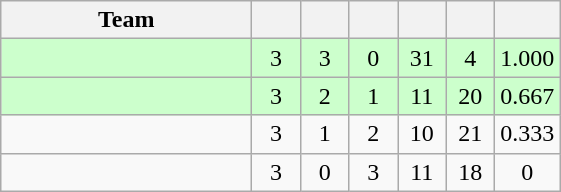<table class="wikitable" style="text-align: center; font-size:100% ">
<tr>
<th width=160>Team</th>
<th width=25></th>
<th width=25></th>
<th width=25></th>
<th width=25></th>
<th width=25></th>
<th width=35></th>
</tr>
<tr bgcolor=ccffcc>
<td align=left></td>
<td>3</td>
<td>3</td>
<td>0</td>
<td>31</td>
<td>4</td>
<td>1.000</td>
</tr>
<tr bgcolor=ccffcc>
<td align=left></td>
<td>3</td>
<td>2</td>
<td>1</td>
<td>11</td>
<td>20</td>
<td>0.667</td>
</tr>
<tr>
<td align=left></td>
<td>3</td>
<td>1</td>
<td>2</td>
<td>10</td>
<td>21</td>
<td>0.333</td>
</tr>
<tr>
<td align=left></td>
<td>3</td>
<td>0</td>
<td>3</td>
<td>11</td>
<td>18</td>
<td>0</td>
</tr>
</table>
